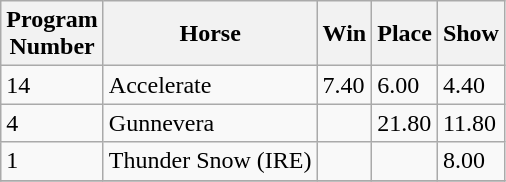<table class="wikitable">
<tr>
<th>Program<br>Number</th>
<th>Horse</th>
<th>Win</th>
<th>Place</th>
<th>Show</th>
</tr>
<tr>
<td>14</td>
<td>Accelerate</td>
<td>7.40</td>
<td>6.00</td>
<td>4.40</td>
</tr>
<tr>
<td>4</td>
<td>Gunnevera</td>
<td></td>
<td>21.80</td>
<td>11.80</td>
</tr>
<tr>
<td>1</td>
<td>Thunder Snow (IRE)</td>
<td></td>
<td></td>
<td>8.00</td>
</tr>
<tr>
</tr>
</table>
